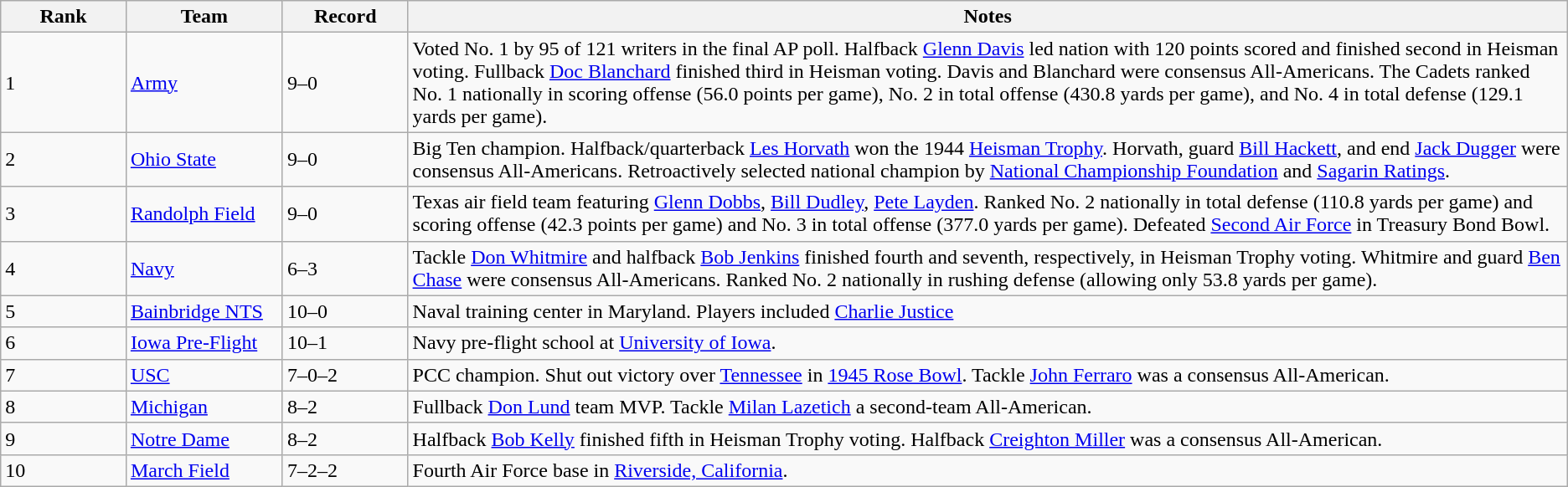<table class="wikitable sortable">
<tr>
<th bgcolor="#DDDDFF" width="8%">Rank</th>
<th bgcolor="#DDDDFF" width="10%">Team</th>
<th bgcolor="#DDDDFF" width="8%">Record</th>
<th bgcolor="#DDDDFF" width="74%">Notes</th>
</tr>
<tr>
<td>1</td>
<td><a href='#'>Army</a></td>
<td>9–0</td>
<td>Voted No. 1 by 95 of 121 writers in the final AP poll. Halfback <a href='#'>Glenn Davis</a> led nation with 120 points scored and finished second in Heisman voting. Fullback <a href='#'>Doc Blanchard</a> finished third in Heisman voting. Davis and Blanchard were consensus All-Americans. The Cadets ranked No. 1 nationally in scoring offense (56.0 points per game), No. 2 in total offense (430.8 yards per game), and No. 4 in total defense (129.1 yards per game).</td>
</tr>
<tr>
<td>2</td>
<td><a href='#'>Ohio State</a></td>
<td>9–0</td>
<td>Big Ten champion. Halfback/quarterback <a href='#'>Les Horvath</a> won the 1944 <a href='#'>Heisman Trophy</a>. Horvath, guard <a href='#'>Bill Hackett</a>, and end <a href='#'>Jack Dugger</a> were consensus All-Americans. Retroactively selected national champion by <a href='#'>National Championship Foundation</a> and <a href='#'>Sagarin Ratings</a>.</td>
</tr>
<tr>
<td>3</td>
<td><a href='#'>Randolph Field</a></td>
<td>9–0</td>
<td>Texas air field team featuring <a href='#'>Glenn Dobbs</a>, <a href='#'>Bill Dudley</a>, <a href='#'>Pete Layden</a>. Ranked No. 2 nationally in total defense (110.8 yards per game) and scoring offense (42.3 points per game) and No. 3 in total offense (377.0 yards per game). Defeated <a href='#'>Second Air Force</a> in Treasury Bond Bowl.</td>
</tr>
<tr>
<td>4</td>
<td><a href='#'>Navy</a></td>
<td>6–3</td>
<td>Tackle <a href='#'>Don Whitmire</a> and halfback <a href='#'>Bob Jenkins</a> finished fourth and seventh, respectively, in Heisman Trophy voting. Whitmire and guard <a href='#'>Ben Chase</a> were consensus All-Americans. Ranked No. 2 nationally in rushing defense (allowing only 53.8 yards per game).</td>
</tr>
<tr>
<td>5</td>
<td><a href='#'>Bainbridge NTS</a></td>
<td>10–0</td>
<td>Naval training center in Maryland. Players included <a href='#'>Charlie Justice</a></td>
</tr>
<tr>
<td>6</td>
<td><a href='#'>Iowa Pre-Flight</a></td>
<td>10–1</td>
<td>Navy pre-flight school at <a href='#'>University of Iowa</a>.</td>
</tr>
<tr>
<td>7</td>
<td><a href='#'>USC</a></td>
<td>7–0–2</td>
<td>PCC champion. Shut out victory over <a href='#'>Tennessee</a> in <a href='#'>1945 Rose Bowl</a>. Tackle <a href='#'>John Ferraro</a> was a consensus All-American.</td>
</tr>
<tr>
<td>8</td>
<td><a href='#'>Michigan</a></td>
<td>8–2</td>
<td>Fullback <a href='#'>Don Lund</a> team MVP. Tackle <a href='#'>Milan Lazetich</a> a second-team All-American.</td>
</tr>
<tr>
<td>9</td>
<td><a href='#'>Notre Dame</a></td>
<td>8–2</td>
<td>Halfback <a href='#'>Bob Kelly</a> finished fifth in Heisman Trophy voting. Halfback <a href='#'>Creighton Miller</a> was a consensus All-American.</td>
</tr>
<tr>
<td>10</td>
<td><a href='#'>March Field</a></td>
<td>7–2–2</td>
<td>Fourth Air Force base in <a href='#'>Riverside, California</a>.</td>
</tr>
</table>
